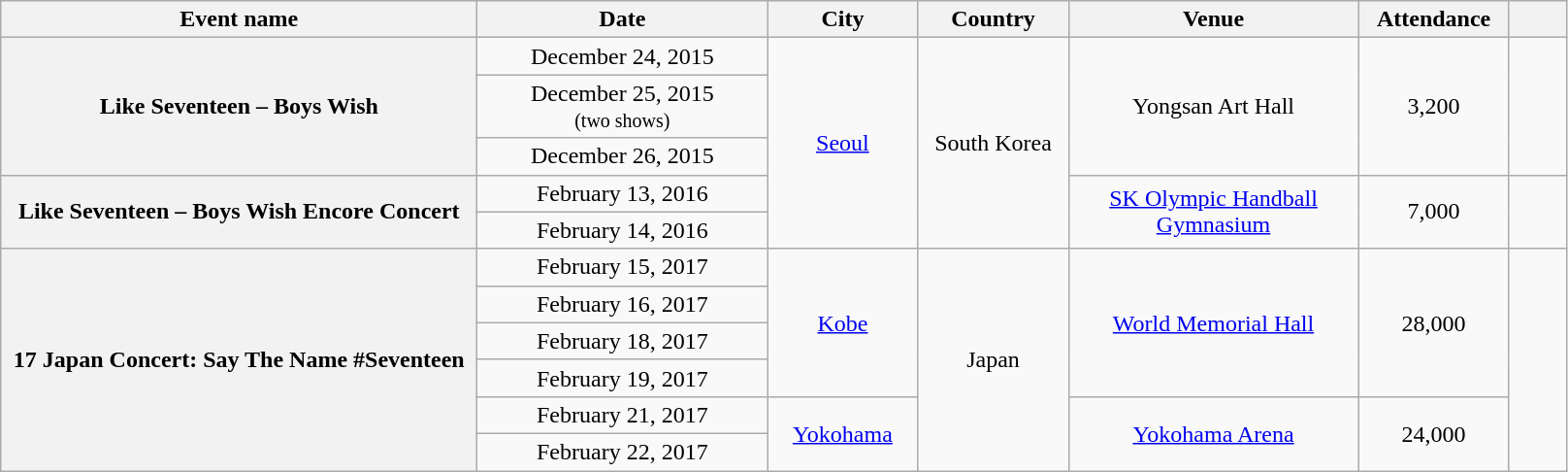<table class="wikitable plainrowheaders" style="text-align:center;">
<tr>
<th scope="col" style="width:20em;">Event name</th>
<th scope="col" style="width:12em;">Date</th>
<th scope="col" style="width:6em;">City</th>
<th scope="col" style="width:6em;">Country</th>
<th scope="col" style="width:12em;">Venue</th>
<th scope="col" style="width:6em;">Attendance</th>
<th scope="col" style="width:2em;"></th>
</tr>
<tr>
<th scope="rowgroup" rowspan="3">Like Seventeen – Boys Wish</th>
<td>December 24, 2015</td>
<td rowspan="5"><a href='#'>Seoul</a></td>
<td rowspan="5">South Korea</td>
<td rowspan="3">Yongsan Art Hall</td>
<td rowspan="3">3,200</td>
<td rowspan="3"></td>
</tr>
<tr>
<td>December 25, 2015 <br> <small>(two shows)</small></td>
</tr>
<tr>
<td>December 26, 2015</td>
</tr>
<tr>
<th scope="rowgroup" rowspan="2">Like Seventeen – Boys Wish Encore Concert</th>
<td>February 13, 2016</td>
<td rowspan="2"><a href='#'>SK Olympic Handball Gymnasium</a></td>
<td rowspan="2">7,000</td>
<td rowspan="2"></td>
</tr>
<tr>
<td>February 14, 2016</td>
</tr>
<tr>
<th scope="rowgroup" rowspan="6">17 Japan Concert: Say The Name #Seventeen</th>
<td>February 15, 2017</td>
<td rowspan="4"><a href='#'>Kobe</a></td>
<td rowspan="6">Japan</td>
<td rowspan="4"><a href='#'>World Memorial Hall</a></td>
<td rowspan="4">28,000</td>
<td rowspan="6"></td>
</tr>
<tr>
<td>February 16, 2017</td>
</tr>
<tr>
<td>February 18, 2017</td>
</tr>
<tr>
<td>February 19, 2017</td>
</tr>
<tr>
<td>February 21, 2017</td>
<td rowspan="2"><a href='#'>Yokohama</a></td>
<td rowspan="2"><a href='#'>Yokohama Arena</a></td>
<td rowspan="2">24,000</td>
</tr>
<tr>
<td>February 22, 2017</td>
</tr>
</table>
